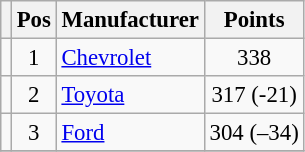<table class="wikitable" style="font-size: 95%;">
<tr>
<th></th>
<th>Pos</th>
<th>Manufacturer</th>
<th>Points</th>
</tr>
<tr>
<td align="left"></td>
<td style="text-align:center;">1</td>
<td><a href='#'>Chevrolet</a></td>
<td style="text-align:center;">338</td>
</tr>
<tr>
<td align="left"></td>
<td style="text-align:center;">2</td>
<td><a href='#'>Toyota</a></td>
<td style="text-align:center;">317 (-21)</td>
</tr>
<tr>
<td align="left"></td>
<td style="text-align:center;">3</td>
<td><a href='#'>Ford</a></td>
<td style="text-align:center;">304 (–34)</td>
</tr>
<tr class="sortbottom">
</tr>
</table>
